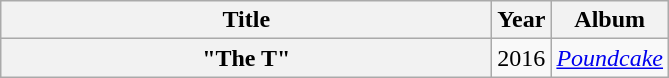<table class="wikitable plainrowheaders" style="text-align:center;">
<tr>
<th style="width:20em;">Title</th>
<th>Year</th>
<th>Album</th>
</tr>
<tr>
<th scope="row">"The T"<br></th>
<td>2016</td>
<td style="text-align:left;"><em><a href='#'>Poundcake</a></em></td>
</tr>
</table>
